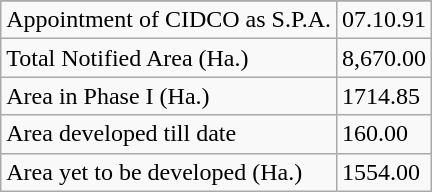<table class="wikitable" border="1">
<tr>
</tr>
<tr>
<td>Appointment of CIDCO as S.P.A.</td>
<td>07.10.91</td>
</tr>
<tr>
<td>Total Notified Area (Ha.)</td>
<td>8,670.00</td>
</tr>
<tr>
<td>Area in Phase I (Ha.)</td>
<td>1714.85</td>
</tr>
<tr>
<td>Area developed till date</td>
<td>160.00</td>
</tr>
<tr>
<td>Area yet to be developed (Ha.)</td>
<td>1554.00</td>
</tr>
</table>
